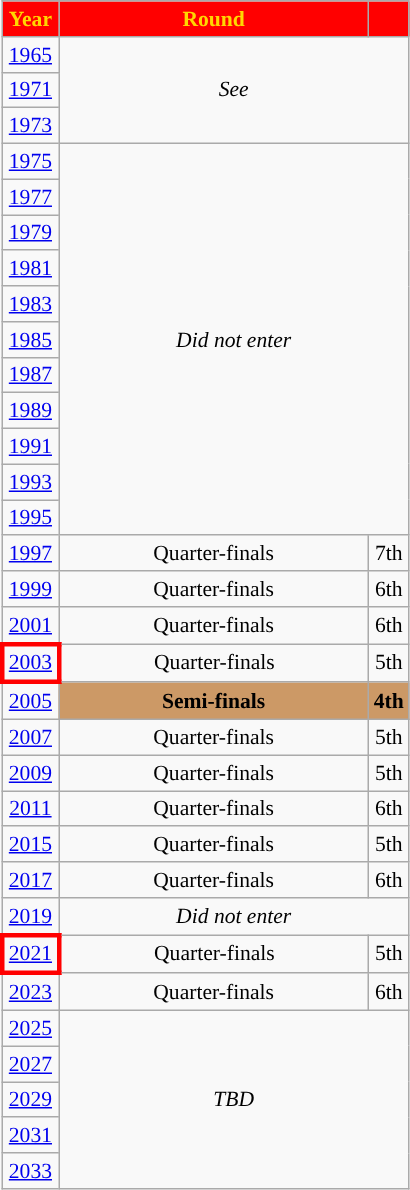<table class="wikitable" style="text-align: center; font-size:90%">
<tr style="color:gold;">
<th style="background:#FF0000;">Year</th>
<th style="background:#FF0000; width:200px">Round</th>
<th style="background:#FF0000;"></th>
</tr>
<tr>
<td><a href='#'>1965</a></td>
<td colspan="2" rowspan="3"><em>See </em></td>
</tr>
<tr>
<td><a href='#'>1971</a></td>
</tr>
<tr>
<td><a href='#'>1973</a></td>
</tr>
<tr>
<td><a href='#'>1975</a></td>
<td colspan="2" rowspan="11"><em>Did not enter</em></td>
</tr>
<tr>
<td><a href='#'>1977</a></td>
</tr>
<tr>
<td><a href='#'>1979</a></td>
</tr>
<tr>
<td><a href='#'>1981</a></td>
</tr>
<tr>
<td><a href='#'>1983</a></td>
</tr>
<tr>
<td><a href='#'>1985</a></td>
</tr>
<tr>
<td><a href='#'>1987</a></td>
</tr>
<tr>
<td><a href='#'>1989</a></td>
</tr>
<tr>
<td><a href='#'>1991</a></td>
</tr>
<tr>
<td><a href='#'>1993</a></td>
</tr>
<tr>
<td><a href='#'>1995</a></td>
</tr>
<tr>
<td><a href='#'>1997</a></td>
<td>Quarter-finals</td>
<td>7th</td>
</tr>
<tr>
<td><a href='#'>1999</a></td>
<td>Quarter-finals</td>
<td>6th</td>
</tr>
<tr>
<td><a href='#'>2001</a></td>
<td>Quarter-finals</td>
<td>6th</td>
</tr>
<tr>
<td style="border: 3px solid red"><a href='#'>2003</a></td>
<td>Quarter-finals</td>
<td>5th</td>
</tr>
<tr>
<td><a href='#'>2005</a></td>
<td bgcolor="cc9966"><strong>Semi-finals</strong></td>
<td bgcolor="cc9966"><strong>4th</strong></td>
</tr>
<tr>
<td><a href='#'>2007</a></td>
<td>Quarter-finals</td>
<td>5th</td>
</tr>
<tr>
<td><a href='#'>2009</a></td>
<td>Quarter-finals</td>
<td>5th</td>
</tr>
<tr>
<td><a href='#'>2011</a></td>
<td>Quarter-finals</td>
<td>6th</td>
</tr>
<tr>
<td><a href='#'>2015</a></td>
<td>Quarter-finals</td>
<td>5th</td>
</tr>
<tr>
<td><a href='#'>2017</a></td>
<td>Quarter-finals</td>
<td>6th</td>
</tr>
<tr>
<td><a href='#'>2019</a></td>
<td colspan="2"><em>Did not enter</em></td>
</tr>
<tr>
<td style="border: 3px solid red"><a href='#'>2021</a></td>
<td>Quarter-finals</td>
<td>5th</td>
</tr>
<tr>
<td><a href='#'>2023</a></td>
<td>Quarter-finals</td>
<td>6th</td>
</tr>
<tr>
<td><a href='#'>2025</a></td>
<td colspan="2" rowspan="5"><em>TBD</em></td>
</tr>
<tr>
<td><a href='#'>2027</a></td>
</tr>
<tr>
<td><a href='#'>2029</a></td>
</tr>
<tr>
<td><a href='#'>2031</a></td>
</tr>
<tr>
<td><a href='#'>2033</a></td>
</tr>
</table>
